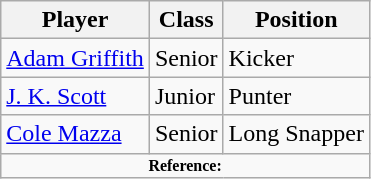<table class="wikitable">
<tr ;>
<th>Player</th>
<th>Class</th>
<th>Position</th>
</tr>
<tr>
<td><a href='#'>Adam Griffith</a></td>
<td> Senior</td>
<td>Kicker</td>
</tr>
<tr>
<td><a href='#'>J. K. Scott</a></td>
<td>Junior</td>
<td>Punter</td>
</tr>
<tr>
<td><a href='#'>Cole Mazza</a></td>
<td>Senior</td>
<td>Long Snapper</td>
</tr>
<tr>
<td colspan="3"  style="font-size:8pt; text-align:center;"><strong>Reference:</strong></td>
</tr>
</table>
